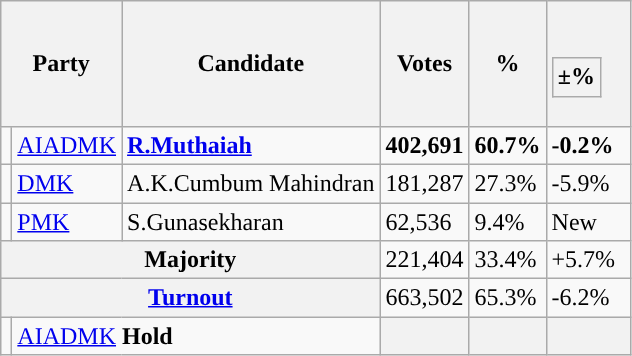<table class="wikitable">
<tr>
<th colspan="2">Party</th>
<th>Candidate</th>
<th>Votes</th>
<th>%</th>
<th><br><table class="wikitable">
<tr>
<th>±%</th>
</tr>
</table>
</th>
</tr>
<tr>
<td></td>
<td><a href='#'>AIADMK</a></td>
<td><strong><a href='#'>R.Muthaiah</a></strong></td>
<td><strong>402,691</strong></td>
<td><strong>60.7%</strong></td>
<td><strong>-0.2%</strong></td>
</tr>
<tr>
<td></td>
<td><a href='#'>DMK</a></td>
<td>A.K.Cumbum Mahindran</td>
<td>181,287</td>
<td>27.3%</td>
<td>-5.9%</td>
</tr>
<tr>
<td></td>
<td><a href='#'>PMK</a></td>
<td>S.Gunasekharan</td>
<td>62,536</td>
<td>9.4%</td>
<td>New</td>
</tr>
<tr>
<th colspan="3">Majority</th>
<td>221,404</td>
<td>33.4%</td>
<td>+5.7%</td>
</tr>
<tr>
<th colspan="3"><a href='#'>Turnout</a></th>
<td>663,502</td>
<td>65.3%</td>
<td>-6.2%</td>
</tr>
<tr>
<td></td>
<td colspan="2"><a href='#'>AIADMK</a> <strong>Hold</strong></td>
<th></th>
<th></th>
<th></th>
</tr>
</table>
